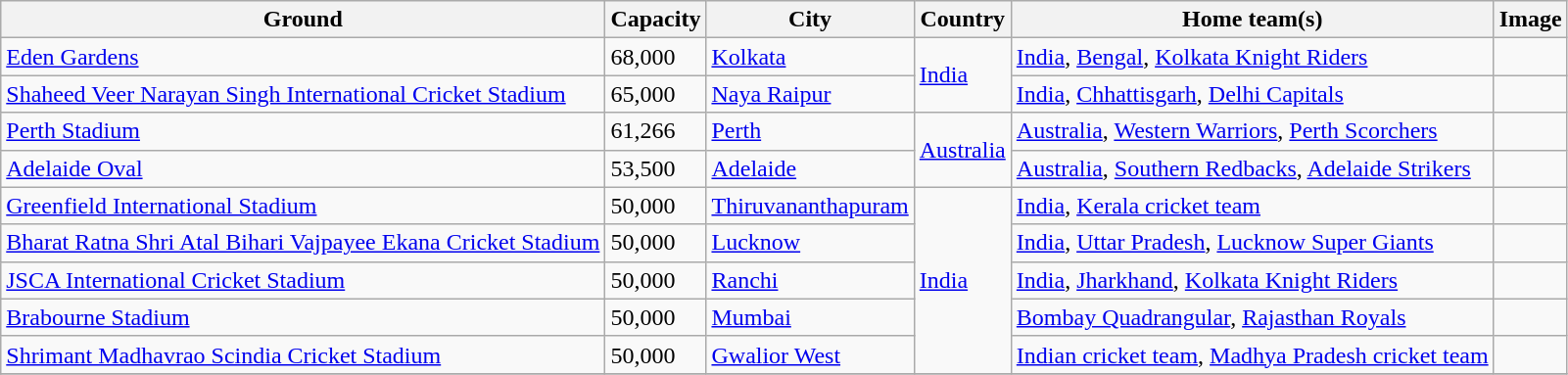<table class="wikitable sortable">
<tr>
<th>Ground</th>
<th>Capacity</th>
<th>City</th>
<th>Country</th>
<th>Home team(s)</th>
<th class=unsortable>Image</th>
</tr>
<tr>
<td><a href='#'>Eden Gardens</a></td>
<td>68,000</td>
<td><a href='#'>Kolkata</a></td>
<td rowspan="2"> <a href='#'>India</a></td>
<td><a href='#'>India</a>, <a href='#'>Bengal</a>, <a href='#'>Kolkata Knight Riders</a></td>
<td></td>
</tr>
<tr>
<td><a href='#'>Shaheed Veer Narayan Singh International Cricket Stadium</a></td>
<td>65,000</td>
<td><a href='#'>Naya Raipur</a></td>
<td><a href='#'>India</a>, <a href='#'>Chhattisgarh</a>, <a href='#'>Delhi Capitals</a></td>
<td></td>
</tr>
<tr>
<td><a href='#'>Perth Stadium</a></td>
<td>61,266</td>
<td><a href='#'>Perth</a></td>
<td rowspan="2"> <a href='#'>Australia</a></td>
<td><a href='#'>Australia</a>, <a href='#'>Western Warriors</a>, <a href='#'>Perth Scorchers</a></td>
<td></td>
</tr>
<tr>
<td><a href='#'>Adelaide Oval</a></td>
<td>53,500</td>
<td><a href='#'>Adelaide</a></td>
<td><a href='#'>Australia</a>, <a href='#'>Southern Redbacks</a>, <a href='#'>Adelaide Strikers</a></td>
<td></td>
</tr>
<tr>
<td><a href='#'>Greenfield International Stadium</a></td>
<td>50,000</td>
<td><a href='#'>Thiruvananthapuram</a></td>
<td rowspan="5"> <a href='#'>India</a></td>
<td><a href='#'>India</a>, <a href='#'>Kerala cricket team</a></td>
<td></td>
</tr>
<tr>
<td><a href='#'>Bharat Ratna Shri Atal Bihari Vajpayee Ekana Cricket Stadium</a></td>
<td>50,000</td>
<td><a href='#'>Lucknow</a></td>
<td><a href='#'>India</a>, <a href='#'>Uttar Pradesh</a>, <a href='#'>Lucknow Super Giants</a></td>
<td></td>
</tr>
<tr>
<td><a href='#'>JSCA International Cricket Stadium</a></td>
<td>50,000</td>
<td><a href='#'>Ranchi</a></td>
<td><a href='#'>India</a>, <a href='#'>Jharkhand</a>, <a href='#'>Kolkata Knight Riders</a></td>
<td></td>
</tr>
<tr>
<td><a href='#'>Brabourne Stadium</a></td>
<td>50,000</td>
<td><a href='#'>Mumbai</a></td>
<td><a href='#'>Bombay Quadrangular</a>, <a href='#'>Rajasthan Royals</a></td>
<td></td>
</tr>
<tr>
<td><a href='#'>Shrimant Madhavrao Scindia Cricket Stadium</a></td>
<td>50,000</td>
<td><a href='#'>Gwalior West</a></td>
<td><a href='#'>Indian cricket team</a>, <a href='#'>Madhya Pradesh cricket team</a></td>
<td></td>
</tr>
<tr>
</tr>
</table>
